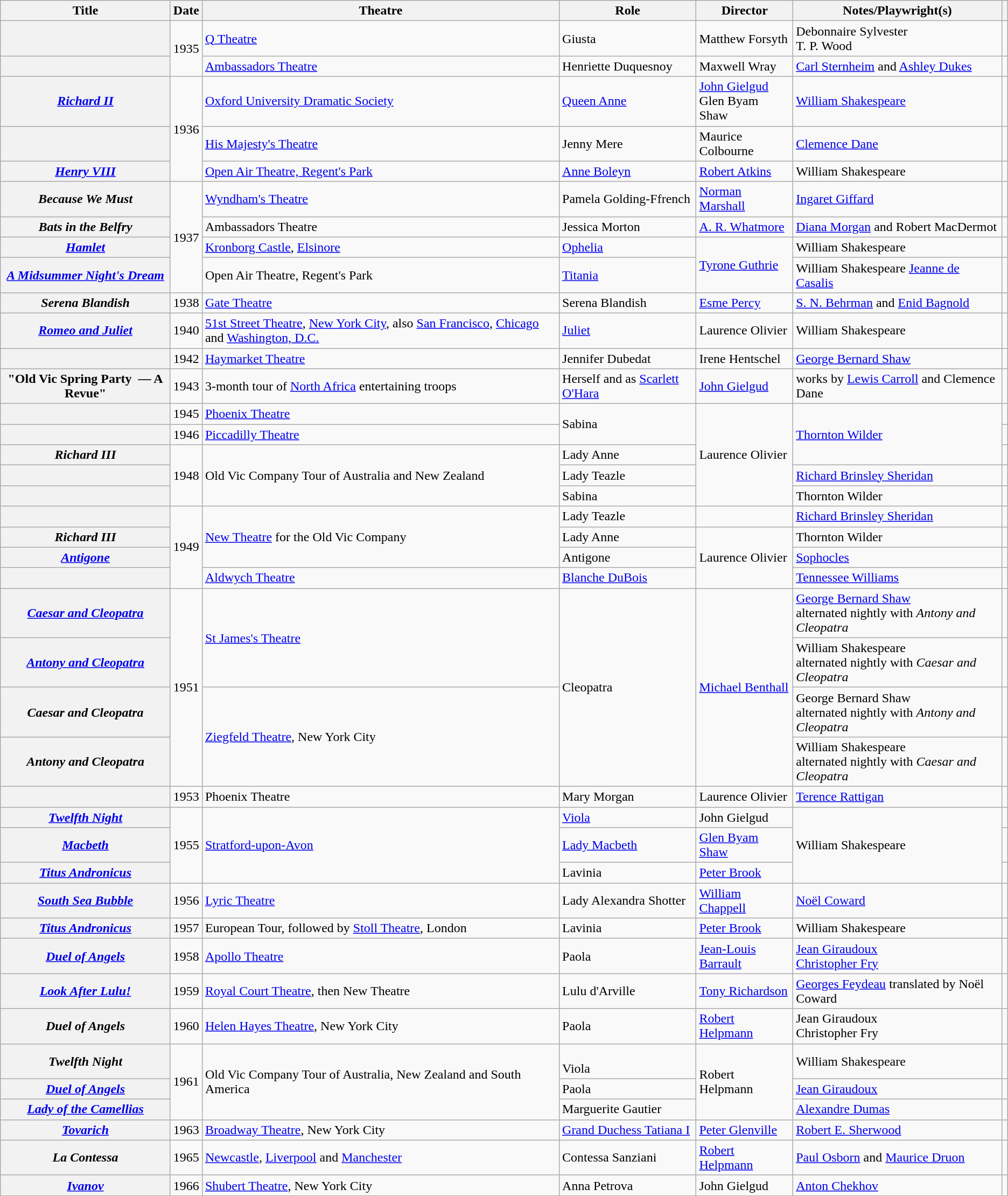<table class="wikitable plainrowheaders">
<tr>
<th scope="col">Title</th>
<th scope="col">Date</th>
<th scope="col">Theatre</th>
<th scope="col">Role</th>
<th scope="col">Director</th>
<th scope="col" class="unsortable">Notes/Playwright(s)</th>
<th scope="col" class="unsortable"></th>
</tr>
<tr>
<th scope="row"></th>
<td rowspan="2">1935</td>
<td><a href='#'>Q Theatre</a></td>
<td>Giusta</td>
<td>Matthew Forsyth</td>
<td>Debonnaire Sylvester<br>T. P. Wood</td>
<td align="center"></td>
</tr>
<tr>
<th scope="row"></th>
<td><a href='#'>Ambassadors Theatre</a></td>
<td>Henriette Duquesnoy</td>
<td>Maxwell Wray</td>
<td><a href='#'>Carl Sternheim</a> and <a href='#'>Ashley Dukes</a></td>
<td align="center"></td>
</tr>
<tr>
<th scope="row"><em><a href='#'>Richard II</a></em></th>
<td rowspan="3">1936</td>
<td><a href='#'>Oxford University Dramatic Society</a></td>
<td><a href='#'>Queen Anne</a></td>
<td><a href='#'>John Gielgud</a><br>Glen Byam Shaw</td>
<td><a href='#'>William Shakespeare</a></td>
<td align="center"></td>
</tr>
<tr>
<th scope="row"></th>
<td><a href='#'>His Majesty's Theatre</a></td>
<td>Jenny Mere</td>
<td>Maurice Colbourne</td>
<td><a href='#'>Clemence Dane</a></td>
<td align="center"></td>
</tr>
<tr>
<th scope="row"><em><a href='#'>Henry VIII</a></em></th>
<td><a href='#'>Open Air Theatre, Regent's Park</a></td>
<td><a href='#'>Anne Boleyn</a></td>
<td><a href='#'>Robert Atkins</a></td>
<td>William Shakespeare</td>
<td align="center"></td>
</tr>
<tr>
<th scope="row"><em>Because We Must</em></th>
<td rowspan="4">1937</td>
<td><a href='#'>Wyndham's Theatre</a></td>
<td>Pamela Golding-Ffrench</td>
<td><a href='#'>Norman Marshall</a></td>
<td><a href='#'>Ingaret Giffard</a></td>
<td align="center"></td>
</tr>
<tr>
<th scope="row"><em>Bats in the Belfry</em></th>
<td>Ambassadors Theatre</td>
<td>Jessica Morton</td>
<td><a href='#'>A. R. Whatmore</a></td>
<td><a href='#'>Diana Morgan</a> and Robert MacDermot</td>
<td align="center"></td>
</tr>
<tr>
<th scope="row"><em><a href='#'>Hamlet</a></em></th>
<td><a href='#'>Kronborg Castle</a>, <a href='#'>Elsinore</a></td>
<td><a href='#'>Ophelia</a></td>
<td rowspan="2"><a href='#'>Tyrone Guthrie</a></td>
<td>William Shakespeare</td>
<td align="center"></td>
</tr>
<tr>
<th scope="row"><em><a href='#'>A Midsummer Night's Dream</a></em></th>
<td>Open Air Theatre, Regent's Park</td>
<td><a href='#'>Titania</a></td>
<td>William Shakespeare <a href='#'>Jeanne de Casalis</a></td>
<td align="center"></td>
</tr>
<tr>
<th scope="row"><em>Serena Blandish</em></th>
<td>1938</td>
<td><a href='#'>Gate Theatre</a></td>
<td>Serena Blandish</td>
<td><a href='#'>Esme Percy</a></td>
<td><a href='#'>S. N. Behrman</a> and <a href='#'>Enid Bagnold</a></td>
<td align="center"></td>
</tr>
<tr>
<th scope="row"><em><a href='#'>Romeo and Juliet</a></em></th>
<td>1940</td>
<td><a href='#'>51st Street Theatre</a>, <a href='#'>New York City</a>, also <a href='#'>San Francisco</a>, <a href='#'>Chicago</a> and <a href='#'>Washington, D.C.</a></td>
<td><a href='#'>Juliet</a></td>
<td>Laurence Olivier</td>
<td>William Shakespeare</td>
<td align="center"></td>
</tr>
<tr>
<th scope="row"></th>
<td>1942</td>
<td><a href='#'>Haymarket Theatre</a></td>
<td>Jennifer Dubedat</td>
<td>Irene Hentschel</td>
<td><a href='#'>George Bernard Shaw</a></td>
<td align="center"></td>
</tr>
<tr>
<th scope="row">"Old Vic Spring Party  — A Revue"</th>
<td>1943</td>
<td>3-month tour of <a href='#'>North Africa</a> entertaining troops</td>
<td>Herself and as <a href='#'>Scarlett O'Hara</a></td>
<td><a href='#'>John Gielgud</a></td>
<td>works by <a href='#'>Lewis Carroll</a> and Clemence Dane</td>
<td align="center"></td>
</tr>
<tr>
<th scope="row"></th>
<td>1945</td>
<td><a href='#'>Phoenix Theatre</a></td>
<td rowspan="2">Sabina</td>
<td rowspan="5">Laurence Olivier</td>
<td rowspan="3"><a href='#'>Thornton Wilder</a></td>
<td align="center"></td>
</tr>
<tr>
<th scope="row"></th>
<td>1946</td>
<td><a href='#'>Piccadilly Theatre</a></td>
<td align="center"></td>
</tr>
<tr>
<th scope="row"><em>Richard III</em></th>
<td rowspan="3">1948</td>
<td rowspan="3">Old Vic Company Tour of Australia and New Zealand</td>
<td>Lady Anne</td>
<td align="center"></td>
</tr>
<tr>
<th scope="row"></th>
<td>Lady Teazle</td>
<td><a href='#'>Richard Brinsley Sheridan</a></td>
<td align="center"></td>
</tr>
<tr>
<th scope="row"></th>
<td>Sabina</td>
<td>Thornton Wilder</td>
<td align="center"></td>
</tr>
<tr>
<th scope="row"></th>
<td rowspan="4">1949</td>
<td rowspan="3"><a href='#'>New Theatre</a> for the Old Vic Company</td>
<td>Lady Teazle</td>
<td></td>
<td><a href='#'>Richard Brinsley Sheridan</a></td>
<td align="center"></td>
</tr>
<tr>
<th scope="row"><em>Richard III</em></th>
<td>Lady Anne</td>
<td rowspan="3">Laurence Olivier</td>
<td>Thornton Wilder</td>
<td align="center"></td>
</tr>
<tr>
<th scope="row"><em><a href='#'>Antigone</a></em></th>
<td>Antigone</td>
<td><a href='#'>Sophocles</a></td>
<td align="center"></td>
</tr>
<tr>
<th scope="row"></th>
<td><a href='#'>Aldwych Theatre</a></td>
<td><a href='#'>Blanche DuBois</a></td>
<td><a href='#'>Tennessee Williams</a></td>
<td align="center"></td>
</tr>
<tr>
<th scope="row"><em><a href='#'>Caesar and Cleopatra</a></em></th>
<td rowspan="4">1951</td>
<td rowspan="2"><a href='#'>St James's Theatre</a></td>
<td rowspan="4">Cleopatra</td>
<td rowspan="4"><a href='#'>Michael Benthall</a></td>
<td><a href='#'>George Bernard Shaw</a><br>alternated nightly with <em>Antony and Cleopatra</em></td>
<td align="center"></td>
</tr>
<tr>
<th scope="row"><em><a href='#'>Antony and Cleopatra</a></em></th>
<td>William Shakespeare<br>alternated nightly with <em>Caesar and Cleopatra</em></td>
<td align="center"></td>
</tr>
<tr>
<th scope="row"><em>Caesar and Cleopatra</em></th>
<td rowspan="2"><a href='#'>Ziegfeld Theatre</a>, New York City</td>
<td>George Bernard Shaw<br>alternated nightly with <em>Antony and Cleopatra</em></td>
<td align="center"></td>
</tr>
<tr>
<th scope="row"><em>Antony and Cleopatra</em></th>
<td>William Shakespeare<br>alternated nightly with <em>Caesar and Cleopatra</em></td>
<td align="center"></td>
</tr>
<tr>
<th scope="row"></th>
<td>1953</td>
<td>Phoenix Theatre</td>
<td>Mary Morgan</td>
<td>Laurence Olivier</td>
<td><a href='#'>Terence Rattigan</a></td>
<td align="center"></td>
</tr>
<tr>
<th scope="row"><em><a href='#'>Twelfth Night</a></em></th>
<td rowspan="3">1955</td>
<td rowspan="3"><a href='#'>Stratford-upon-Avon</a></td>
<td><a href='#'>Viola</a></td>
<td>John Gielgud</td>
<td rowspan="3">William Shakespeare</td>
<td align="center"></td>
</tr>
<tr>
<th scope="row"><em><a href='#'>Macbeth</a></em></th>
<td><a href='#'>Lady Macbeth</a></td>
<td><a href='#'>Glen Byam Shaw</a></td>
<td align="center"></td>
</tr>
<tr>
<th scope="row"><em><a href='#'>Titus Andronicus</a></em></th>
<td>Lavinia</td>
<td><a href='#'>Peter Brook</a></td>
<td align="center"></td>
</tr>
<tr>
<th scope="row"><em><a href='#'>South Sea Bubble</a></em></th>
<td>1956</td>
<td><a href='#'>Lyric Theatre</a></td>
<td>Lady Alexandra Shotter</td>
<td><a href='#'>William Chappell</a></td>
<td><a href='#'>Noël Coward</a></td>
<td align="center"></td>
</tr>
<tr>
<th scope="row"><em><a href='#'>Titus Andronicus</a></em></th>
<td>1957</td>
<td>European Tour, followed by <a href='#'>Stoll Theatre</a>, London</td>
<td>Lavinia</td>
<td><a href='#'>Peter Brook</a></td>
<td>William Shakespeare</td>
<td align="center"></td>
</tr>
<tr>
<th scope="row"><em><a href='#'>Duel of Angels</a></em></th>
<td>1958</td>
<td><a href='#'>Apollo Theatre</a></td>
<td>Paola</td>
<td><a href='#'>Jean-Louis Barrault</a></td>
<td><a href='#'>Jean Giraudoux</a><br><a href='#'>Christopher Fry</a></td>
<td align="center"></td>
</tr>
<tr>
<th scope="row"><em><a href='#'>Look After Lulu!</a></em></th>
<td>1959</td>
<td><a href='#'>Royal Court Theatre</a>, then New Theatre</td>
<td>Lulu d'Arville</td>
<td><a href='#'>Tony Richardson</a></td>
<td><a href='#'>Georges Feydeau</a> translated by Noël Coward</td>
<td align="center"></td>
</tr>
<tr>
<th scope="row"><em>Duel of Angels</em></th>
<td>1960</td>
<td><a href='#'>Helen Hayes Theatre</a>, New York City</td>
<td>Paola</td>
<td><a href='#'>Robert Helpmann</a></td>
<td>Jean Giraudoux <br>Christopher Fry</td>
<td align="center"></td>
</tr>
<tr>
<th scope="row"><em>Twelfth Night</em></th>
<td rowspan="3">1961</td>
<td rowspan="3">Old Vic Company Tour of Australia, New Zealand and South America</td>
<td><br>Viola</td>
<td rowspan="3">Robert Helpmann</td>
<td>William Shakespeare</td>
<td align="center"></td>
</tr>
<tr>
<th scope="row"><em><a href='#'>Duel of Angels</a></em></th>
<td>Paola</td>
<td><a href='#'>Jean Giraudoux</a></td>
<td align="center"></td>
</tr>
<tr>
<th scope="row"><em><a href='#'>Lady of the Camellias</a></em></th>
<td>Marguerite Gautier</td>
<td><a href='#'>Alexandre Dumas</a></td>
<td align="center"></td>
</tr>
<tr>
<th scope="row"><em><a href='#'>Tovarich</a></em></th>
<td>1963</td>
<td><a href='#'>Broadway Theatre</a>, New York City</td>
<td><a href='#'>Grand Duchess Tatiana I</a></td>
<td><a href='#'>Peter Glenville</a></td>
<td><a href='#'>Robert E. Sherwood</a></td>
<td align="center"></td>
</tr>
<tr>
<th scope="row"><em>La Contessa</em></th>
<td>1965</td>
<td><a href='#'>Newcastle</a>, <a href='#'>Liverpool</a> and <a href='#'>Manchester</a></td>
<td>Contessa Sanziani</td>
<td><a href='#'>Robert Helpmann</a></td>
<td><a href='#'>Paul Osborn</a> and <a href='#'>Maurice Druon</a></td>
<td align="center"></td>
</tr>
<tr>
<th scope="row"><em><a href='#'>Ivanov</a></em></th>
<td>1966</td>
<td><a href='#'>Shubert Theatre</a>, New York City</td>
<td>Anna Petrova</td>
<td>John Gielgud</td>
<td><a href='#'>Anton Chekhov</a></td>
<td align="center"></td>
</tr>
</table>
